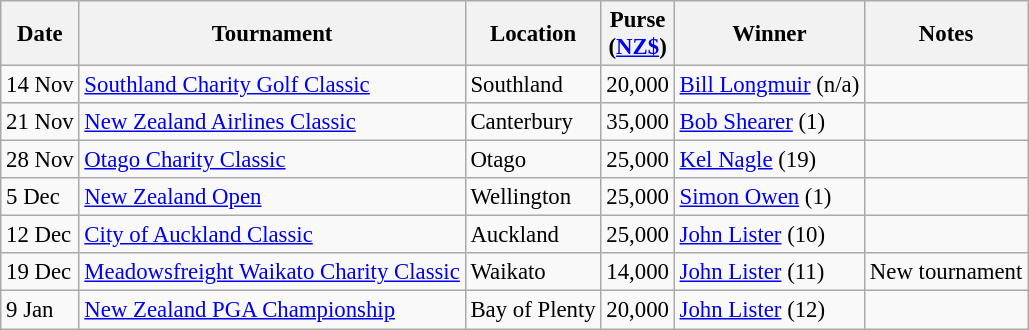<table class="wikitable" style="font-size:95%">
<tr>
<th>Date</th>
<th>Tournament</th>
<th>Location</th>
<th>Purse<br>(<a href='#'>NZ$</a>)</th>
<th>Winner</th>
<th>Notes</th>
</tr>
<tr>
<td>14 Nov</td>
<td><a href='#'>Southland Charity Golf Classic</a></td>
<td>Southland</td>
<td align=right>20,000</td>
<td> <a href='#'>Bill Longmuir</a> (n/a)</td>
<td></td>
</tr>
<tr>
<td>21 Nov</td>
<td><a href='#'>New Zealand Airlines Classic</a></td>
<td>Canterbury</td>
<td align=right>35,000</td>
<td> <a href='#'>Bob Shearer</a> (1)</td>
<td></td>
</tr>
<tr>
<td>28 Nov</td>
<td><a href='#'>Otago Charity Classic</a></td>
<td>Otago</td>
<td align=right>25,000</td>
<td> <a href='#'>Kel Nagle</a> (19)</td>
<td></td>
</tr>
<tr>
<td>5 Dec</td>
<td><a href='#'>New Zealand Open</a></td>
<td>Wellington</td>
<td align=right>25,000</td>
<td> <a href='#'>Simon Owen</a> (1)</td>
<td></td>
</tr>
<tr>
<td>12 Dec</td>
<td><a href='#'>City of Auckland Classic</a></td>
<td>Auckland</td>
<td align=right>25,000</td>
<td>  <a href='#'>John Lister</a> (10)</td>
<td></td>
</tr>
<tr>
<td>19 Dec</td>
<td><a href='#'>Meadowsfreight Waikato Charity Classic</a></td>
<td>Waikato</td>
<td align=right>14,000</td>
<td>  <a href='#'>John Lister</a> (11)</td>
<td>New tournament</td>
</tr>
<tr>
<td>9 Jan</td>
<td><a href='#'>New Zealand PGA Championship</a></td>
<td>Bay of Plenty</td>
<td align=right>20,000</td>
<td>  <a href='#'>John Lister</a> (12)</td>
<td></td>
</tr>
</table>
